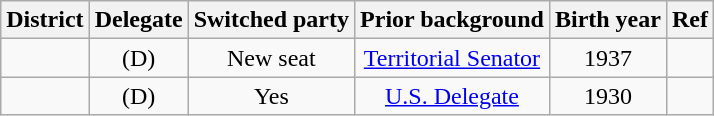<table class="sortable wikitable" style="text-align:center">
<tr>
<th>District</th>
<th>Delegate</th>
<th>Switched party</th>
<th>Prior background</th>
<th>Birth year</th>
<th>Ref</th>
</tr>
<tr>
<td></td>
<td> (D)</td>
<td>New seat</td>
<td><a href='#'>Territorial Senator</a></td>
<td>1937</td>
<td></td>
</tr>
<tr>
<td></td>
<td> (D)</td>
<td>Yes</td>
<td><a href='#'>U.S. Delegate</a></td>
<td>1930</td>
<td></td>
</tr>
</table>
